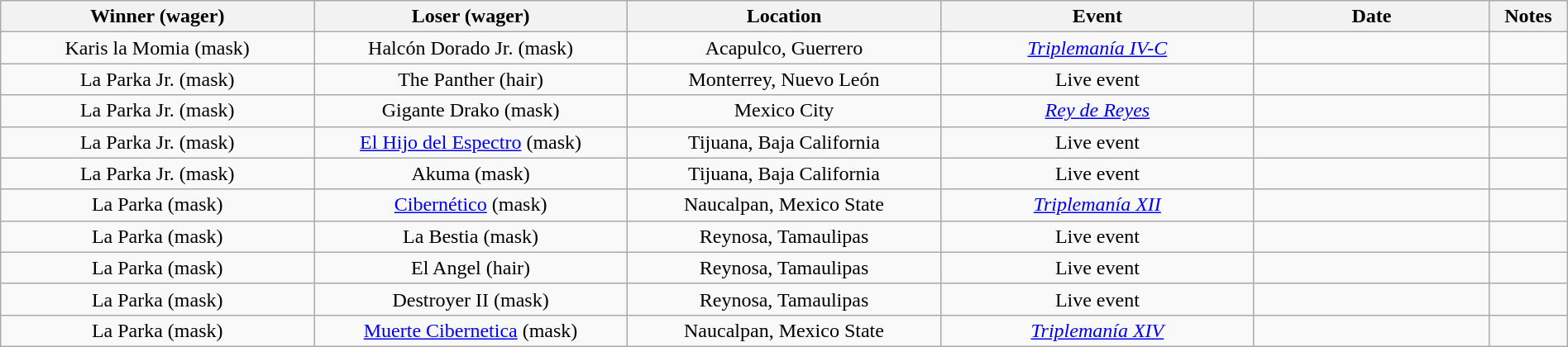<table class="wikitable sortable" width=100%  style="text-align: center">
<tr>
<th width=20% scope="col">Winner (wager)</th>
<th width=20% scope="col">Loser (wager)</th>
<th width=20% scope="col">Location</th>
<th width=20% scope="col">Event</th>
<th width=15% scope="col">Date</th>
<th class="unsortable" width=5% scope="col">Notes</th>
</tr>
<tr>
<td>Karis la Momia (mask)</td>
<td>Halcón Dorado Jr. (mask)</td>
<td>Acapulco, Guerrero</td>
<td><em><a href='#'>Triplemanía IV-C</a></em></td>
<td></td>
<td></td>
</tr>
<tr>
<td>La Parka Jr. (mask)</td>
<td>The Panther (hair)</td>
<td>Monterrey, Nuevo León</td>
<td>Live event</td>
<td></td>
<td></td>
</tr>
<tr>
<td>La Parka Jr. (mask)</td>
<td>Gigante Drako (mask)</td>
<td>Mexico City</td>
<td><em><a href='#'>Rey de Reyes</a></em></td>
<td></td>
<td></td>
</tr>
<tr>
<td>La Parka Jr. (mask)</td>
<td><a href='#'>El Hijo del Espectro</a> (mask)</td>
<td>Tijuana, Baja California</td>
<td>Live event</td>
<td></td>
<td></td>
</tr>
<tr>
<td>La Parka Jr. (mask)</td>
<td>Akuma (mask)</td>
<td>Tijuana, Baja California</td>
<td>Live event</td>
<td></td>
<td></td>
</tr>
<tr>
<td>La Parka (mask)</td>
<td><a href='#'>Cibernético</a> (mask)</td>
<td>Naucalpan, Mexico State</td>
<td><em><a href='#'>Triplemanía XII</a></em></td>
<td></td>
<td></td>
</tr>
<tr>
<td>La Parka (mask)</td>
<td>La Bestia (mask)</td>
<td>Reynosa, Tamaulipas</td>
<td>Live event</td>
<td></td>
<td></td>
</tr>
<tr>
<td>La Parka (mask)</td>
<td>El Angel (hair)</td>
<td>Reynosa, Tamaulipas</td>
<td>Live event</td>
<td></td>
<td></td>
</tr>
<tr>
<td>La Parka (mask)</td>
<td>Destroyer II (mask)</td>
<td>Reynosa, Tamaulipas</td>
<td>Live event</td>
<td></td>
<td></td>
</tr>
<tr>
<td>La Parka (mask)</td>
<td><a href='#'>Muerte Cibernetica</a> (mask)</td>
<td>Naucalpan, Mexico State</td>
<td><em><a href='#'>Triplemanía XIV</a></em></td>
<td></td>
<td></td>
</tr>
</table>
